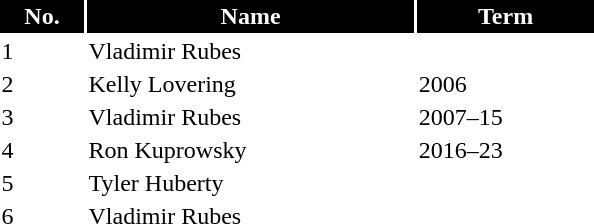<table class="toccolours" style="width:25em">
<tr>
<th style="background:#000000;color:white;border:#000000 1px solid">No.</th>
<th style="background:#000000;color:white;border:#000000 1px solid">Name</th>
<th style="background:#000000;color:white;border:#000000 1px solid">Term</th>
</tr>
<tr>
<td>1</td>
<td> Vladimir Rubes</td>
<td></td>
</tr>
<tr>
<td>2</td>
<td> Kelly Lovering</td>
<td>2006</td>
</tr>
<tr>
<td>3</td>
<td> Vladimir Rubes</td>
<td>2007–15</td>
</tr>
<tr>
<td>4</td>
<td> Ron Kuprowsky</td>
<td>2016–23</td>
</tr>
<tr>
<td>5</td>
<td> Tyler Huberty</td>
<td></td>
</tr>
<tr>
<td>6</td>
<td> Vladimir Rubes</td>
<td></td>
</tr>
<tr>
</tr>
</table>
